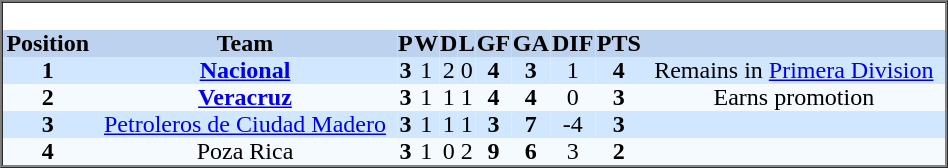<table border=1 cellpadding=0 cellspacing=0 style="margin:1em auto; width:50%;">
<tr>
<td><br><table border=0 style="border-collapse:collapse; font-size:100%;" cellpadding=0 cellspacing=0 width=100%>
<tr bgcolor=#BCD2EE>
<th>Position</th>
<th>Team</th>
<th><strong>P</strong></th>
<th><strong>W</strong></th>
<th><strong>D</strong></th>
<th><strong>L</strong></th>
<th><strong>GF</strong></th>
<th><strong>GA</strong></th>
<th><strong>DIF</strong></th>
<th><strong>PTS</strong></th>
<td></td>
</tr>
<tr align=center bgcolor=#D0E7FF>
<th>1</th>
<td><strong><a href='#'>Nacional</a></strong></td>
<td><strong>3</strong></td>
<td>1</td>
<td>2</td>
<td>0</td>
<td><strong>4</strong></td>
<td><strong>3</strong></td>
<td>1</td>
<td><strong>4</strong></td>
<td>Remains in <a href='#'>Primera Division</a></td>
</tr>
<tr align=center bgcolor=#F5FaFF>
<th>2</th>
<td><strong><a href='#'>Veracruz</a></strong></td>
<td><strong>3</strong></td>
<td>1</td>
<td>1</td>
<td>1</td>
<td><strong>4</strong></td>
<td><strong>4</strong></td>
<td>0</td>
<td><strong>3</strong></td>
<td>Earns promotion</td>
</tr>
<tr align=center bgcolor=#D0E7FF>
<th>3</th>
<td><a href='#'>Petroleros de Ciudad Madero</a></td>
<td><strong>3</strong></td>
<td>1</td>
<td>1</td>
<td>1</td>
<td><strong>3</strong></td>
<td><strong>7</strong></td>
<td>-4</td>
<td><strong>3</strong></td>
<td></td>
</tr>
<tr align=center bgcolor=#F5FaFF>
<th>4</th>
<td>Poza Rica</td>
<th>3</th>
<td>1</td>
<td>0</td>
<td>2</td>
<th>9</th>
<th>6</th>
<td>3</td>
<th>2</th>
<td></td>
</tr>
</table>
</td>
</tr>
</table>
